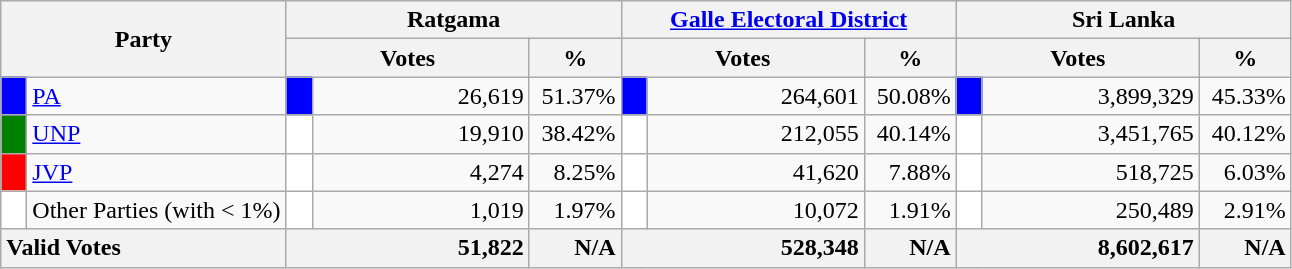<table class="wikitable">
<tr>
<th colspan="2" width="144px"rowspan="2">Party</th>
<th colspan="3" width="216px">Ratgama</th>
<th colspan="3" width="216px"><a href='#'>Galle Electoral District</a></th>
<th colspan="3" width="216px">Sri Lanka</th>
</tr>
<tr>
<th colspan="2" width="144px">Votes</th>
<th>%</th>
<th colspan="2" width="144px">Votes</th>
<th>%</th>
<th colspan="2" width="144px">Votes</th>
<th>%</th>
</tr>
<tr>
<td style="background-color:blue;" width="10px"></td>
<td style="text-align:left;"><a href='#'>PA</a></td>
<td style="background-color:blue;" width="10px"></td>
<td style="text-align:right;">26,619</td>
<td style="text-align:right;">51.37%</td>
<td style="background-color:blue;" width="10px"></td>
<td style="text-align:right;">264,601</td>
<td style="text-align:right;">50.08%</td>
<td style="background-color:blue;" width="10px"></td>
<td style="text-align:right;">3,899,329</td>
<td style="text-align:right;">45.33%</td>
</tr>
<tr>
<td style="background-color:green;" width="10px"></td>
<td style="text-align:left;"><a href='#'>UNP</a></td>
<td style="background-color:white;" width="10px"></td>
<td style="text-align:right;">19,910</td>
<td style="text-align:right;">38.42%</td>
<td style="background-color:white;" width="10px"></td>
<td style="text-align:right;">212,055</td>
<td style="text-align:right;">40.14%</td>
<td style="background-color:white;" width="10px"></td>
<td style="text-align:right;">3,451,765</td>
<td style="text-align:right;">40.12%</td>
</tr>
<tr>
<td style="background-color:red;" width="10px"></td>
<td style="text-align:left;"><a href='#'>JVP</a></td>
<td style="background-color:white;" width="10px"></td>
<td style="text-align:right;">4,274</td>
<td style="text-align:right;">8.25%</td>
<td style="background-color:white;" width="10px"></td>
<td style="text-align:right;">41,620</td>
<td style="text-align:right;">7.88%</td>
<td style="background-color:white;" width="10px"></td>
<td style="text-align:right;">518,725</td>
<td style="text-align:right;">6.03%</td>
</tr>
<tr>
<td style="background-color:white;" width="10px"></td>
<td style="text-align:left;">Other Parties (with < 1%)</td>
<td style="background-color:white;" width="10px"></td>
<td style="text-align:right;">1,019</td>
<td style="text-align:right;">1.97%</td>
<td style="background-color:white;" width="10px"></td>
<td style="text-align:right;">10,072</td>
<td style="text-align:right;">1.91%</td>
<td style="background-color:white;" width="10px"></td>
<td style="text-align:right;">250,489</td>
<td style="text-align:right;">2.91%</td>
</tr>
<tr>
<th colspan="2" width="144px"style="text-align:left;">Valid Votes</th>
<th style="text-align:right;"colspan="2" width="144px">51,822</th>
<th style="text-align:right;">N/A</th>
<th style="text-align:right;"colspan="2" width="144px">528,348</th>
<th style="text-align:right;">N/A</th>
<th style="text-align:right;"colspan="2" width="144px">8,602,617</th>
<th style="text-align:right;">N/A</th>
</tr>
</table>
